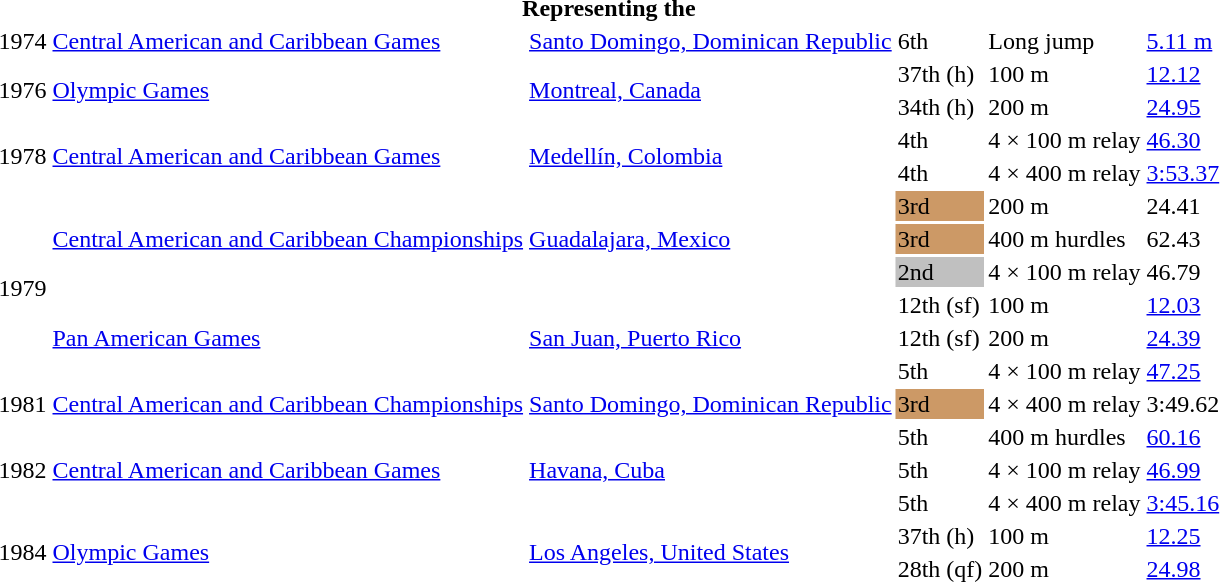<table>
<tr>
<th colspan="6">Representing the </th>
</tr>
<tr>
<td>1974</td>
<td><a href='#'>Central American and Caribbean Games</a></td>
<td><a href='#'>Santo Domingo, Dominican Republic</a></td>
<td>6th</td>
<td>Long jump</td>
<td><a href='#'>5.11 m</a></td>
</tr>
<tr>
<td rowspan=2>1976</td>
<td rowspan=2><a href='#'>Olympic Games</a></td>
<td rowspan=2><a href='#'>Montreal, Canada</a></td>
<td>37th (h)</td>
<td>100 m</td>
<td><a href='#'>12.12</a></td>
</tr>
<tr>
<td>34th (h)</td>
<td>200 m</td>
<td><a href='#'>24.95</a></td>
</tr>
<tr>
<td rowspan=2>1978</td>
<td rowspan=2><a href='#'>Central American and Caribbean Games</a></td>
<td rowspan=2><a href='#'>Medellín, Colombia</a></td>
<td>4th</td>
<td>4 × 100 m relay</td>
<td><a href='#'>46.30</a></td>
</tr>
<tr>
<td>4th</td>
<td>4 × 400 m relay</td>
<td><a href='#'>3:53.37</a></td>
</tr>
<tr>
<td rowspan=6>1979</td>
<td rowspan=3><a href='#'>Central American and Caribbean Championships</a></td>
<td rowspan=3><a href='#'>Guadalajara, Mexico</a></td>
<td bgcolor=cc9966>3rd</td>
<td>200 m</td>
<td>24.41</td>
</tr>
<tr>
<td bgcolor=cc9966>3rd</td>
<td>400 m hurdles</td>
<td>62.43</td>
</tr>
<tr>
<td bgcolor=silver>2nd</td>
<td>4 × 100 m relay</td>
<td>46.79</td>
</tr>
<tr>
<td rowspan=3><a href='#'>Pan American Games</a></td>
<td rowspan=3><a href='#'>San Juan, Puerto Rico</a></td>
<td>12th (sf)</td>
<td>100 m</td>
<td><a href='#'>12.03</a></td>
</tr>
<tr>
<td>12th (sf)</td>
<td>200 m</td>
<td><a href='#'>24.39</a></td>
</tr>
<tr>
<td>5th</td>
<td>4 × 100 m relay</td>
<td><a href='#'>47.25</a></td>
</tr>
<tr>
<td>1981</td>
<td><a href='#'>Central American and Caribbean Championships</a></td>
<td><a href='#'>Santo Domingo, Dominican Republic</a></td>
<td bgcolor=cc9966>3rd</td>
<td>4 × 400 m relay</td>
<td>3:49.62</td>
</tr>
<tr>
<td rowspan=3>1982</td>
<td rowspan=3><a href='#'>Central American and Caribbean Games</a></td>
<td rowspan=3><a href='#'>Havana, Cuba</a></td>
<td>5th</td>
<td>400 m hurdles</td>
<td><a href='#'>60.16</a></td>
</tr>
<tr>
<td>5th</td>
<td>4 × 100 m relay</td>
<td><a href='#'>46.99</a></td>
</tr>
<tr>
<td>5th</td>
<td>4 × 400 m relay</td>
<td><a href='#'>3:45.16</a></td>
</tr>
<tr>
<td rowspan=2>1984</td>
<td rowspan=2><a href='#'>Olympic Games</a></td>
<td rowspan=2><a href='#'>Los Angeles, United States</a></td>
<td>37th (h)</td>
<td>100 m</td>
<td><a href='#'>12.25</a></td>
</tr>
<tr>
<td>28th (qf)</td>
<td>200 m</td>
<td><a href='#'>24.98</a></td>
</tr>
</table>
